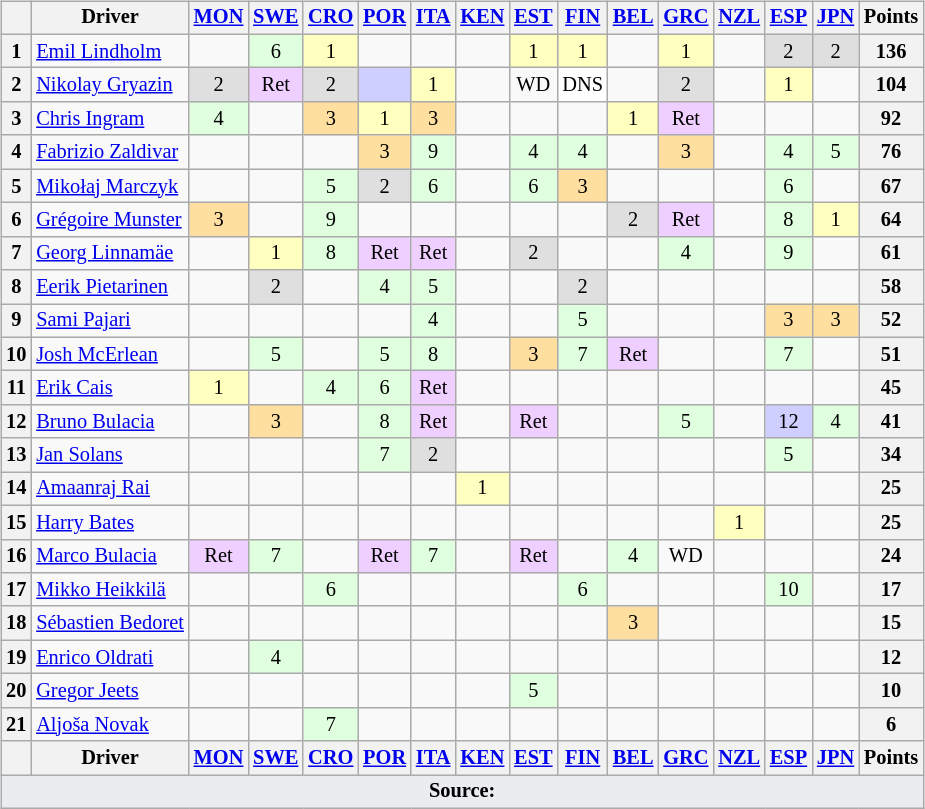<table>
<tr>
<td valign="top"><br><table class="wikitable" style="font-size: 85%; text-align: center">
<tr valign="top">
<th valign="middle"></th>
<th valign="middle">Driver</th>
<th><a href='#'>MON</a><br></th>
<th><a href='#'>SWE</a><br></th>
<th><a href='#'>CRO</a><br></th>
<th><a href='#'>POR</a><br></th>
<th><a href='#'>ITA</a><br></th>
<th><a href='#'>KEN</a><br></th>
<th><a href='#'>EST</a><br></th>
<th><a href='#'>FIN</a><br></th>
<th><a href='#'>BEL</a><br></th>
<th><a href='#'>GRC</a><br></th>
<th><a href='#'>NZL</a><br></th>
<th><a href='#'>ESP</a><br></th>
<th><a href='#'>JPN</a><br></th>
<th valign="middle">Points</th>
</tr>
<tr>
<th>1</th>
<td align="left"> <a href='#'>Emil Lindholm</a></td>
<td></td>
<td style="background:#dfffdf">6</td>
<td style="background:#ffffbf">1</td>
<td></td>
<td></td>
<td></td>
<td style="background:#ffffbf">1</td>
<td style="background:#ffffbf">1</td>
<td></td>
<td style="background:#ffffbf">1</td>
<td></td>
<td style="background:#dfdfdf">2</td>
<td style="background:#dfdfdf">2</td>
<th>136</th>
</tr>
<tr>
<th>2</th>
<td align="left"> <a href='#'>Nikolay Gryazin</a></td>
<td style="background:#dfdfdf">2</td>
<td style="background:#efcfff">Ret</td>
<td style="background:#dfdfdf">2</td>
<td style="background:#cfcfff"></td>
<td style="background:#ffffbf">1</td>
<td></td>
<td>WD</td>
<td style="background:#fff">DNS</td>
<td></td>
<td style="background:#dfdfdf">2</td>
<td></td>
<td style="background:#ffffbf">1</td>
<td></td>
<th>104</th>
</tr>
<tr>
<th>3</th>
<td align="left"> <a href='#'>Chris Ingram</a></td>
<td style="background:#dfffdf">4</td>
<td></td>
<td style="background:#ffdf9f">3</td>
<td style="background:#ffffbf">1</td>
<td style="background:#ffdf9f">3</td>
<td></td>
<td></td>
<td></td>
<td style="background:#ffffbf">1</td>
<td style="background:#efcfff">Ret</td>
<td></td>
<td></td>
<td></td>
<th>92</th>
</tr>
<tr>
<th>4</th>
<td align="left"> <a href='#'>Fabrizio Zaldivar</a></td>
<td></td>
<td></td>
<td></td>
<td style="background:#ffdf9f">3</td>
<td style="background:#dfffdf">9</td>
<td></td>
<td style="background:#dfffdf">4</td>
<td style="background:#dfffdf">4</td>
<td></td>
<td style="background:#ffdf9f">3</td>
<td></td>
<td style="background:#dfffdf">4</td>
<td style="background:#dfffdf">5</td>
<th>76</th>
</tr>
<tr>
<th>5</th>
<td align="left"> <a href='#'>Mikołaj Marczyk</a></td>
<td></td>
<td></td>
<td style="background:#dfffdf">5</td>
<td style="background:#dfdfdf">2</td>
<td style="background:#dfffdf">6</td>
<td></td>
<td style="background:#dfffdf">6</td>
<td style="background:#ffdf9f">3</td>
<td></td>
<td></td>
<td></td>
<td style="background:#dfffdf">6</td>
<td></td>
<th>67</th>
</tr>
<tr>
<th>6</th>
<td align="left"> <a href='#'>Grégoire Munster</a></td>
<td style="background:#ffdf9f">3</td>
<td></td>
<td style="background:#dfffdf">9</td>
<td></td>
<td></td>
<td></td>
<td></td>
<td></td>
<td style="background:#dfdfdf">2</td>
<td style="background:#efcfff">Ret</td>
<td></td>
<td style="background:#dfffdf">8</td>
<td style="background:#ffffbf">1</td>
<th>64</th>
</tr>
<tr>
<th>7</th>
<td align="left"> <a href='#'>Georg Linnamäe</a></td>
<td></td>
<td style="background:#ffffbf">1</td>
<td style="background:#dfffdf">8</td>
<td style="background:#efcfff">Ret</td>
<td style="background:#efcfff">Ret</td>
<td></td>
<td style="background:#dfdfdf">2</td>
<td></td>
<td></td>
<td style="background:#dfffdf">4</td>
<td></td>
<td style="background:#dfffdf">9</td>
<td></td>
<th>61</th>
</tr>
<tr>
<th>8</th>
<td align="left"> <a href='#'>Eerik Pietarinen</a></td>
<td></td>
<td style="background:#dfdfdf">2</td>
<td></td>
<td style="background:#dfffdf">4</td>
<td style="background:#dfffdf">5</td>
<td></td>
<td></td>
<td style="background:#dfdfdf">2</td>
<td></td>
<td></td>
<td></td>
<td></td>
<td></td>
<th>58</th>
</tr>
<tr>
<th>9</th>
<td align="left"> <a href='#'>Sami Pajari</a></td>
<td></td>
<td></td>
<td></td>
<td></td>
<td style="background:#dfffdf">4</td>
<td></td>
<td></td>
<td style="background:#dfffdf">5</td>
<td></td>
<td></td>
<td></td>
<td style="background:#ffdf9f">3</td>
<td style="background:#ffdf9f">3</td>
<th>52</th>
</tr>
<tr>
<th>10</th>
<td align="left"> <a href='#'>Josh McErlean</a></td>
<td></td>
<td style="background:#dfffdf">5</td>
<td></td>
<td style="background:#dfffdf">5</td>
<td style="background:#dfffdf">8</td>
<td></td>
<td style="background:#ffdf9f">3</td>
<td style="background:#dfffdf">7</td>
<td style="background:#efcfff">Ret</td>
<td></td>
<td></td>
<td style="background:#dfffdf">7</td>
<td></td>
<th>51</th>
</tr>
<tr>
<th>11</th>
<td align="left"> <a href='#'>Erik Cais</a></td>
<td style="background:#ffffbf">1</td>
<td></td>
<td style="background:#dfffdf">4</td>
<td style="background:#dfffdf">6</td>
<td style="background:#efcfff">Ret</td>
<td></td>
<td></td>
<td></td>
<td></td>
<td></td>
<td></td>
<td></td>
<td></td>
<th>45</th>
</tr>
<tr>
<th>12</th>
<td align="left"> <a href='#'>Bruno Bulacia</a></td>
<td></td>
<td style="background:#ffdf9f">3</td>
<td></td>
<td style="background:#dfffdf">8</td>
<td style="background:#efcfff">Ret</td>
<td></td>
<td style="background:#efcfff">Ret</td>
<td></td>
<td></td>
<td style="background:#dfffdf">5</td>
<td></td>
<td style="background:#cfcfff">12</td>
<td style="background:#dfffdf">4</td>
<th>41</th>
</tr>
<tr>
<th>13</th>
<td align="left"> <a href='#'>Jan Solans</a></td>
<td></td>
<td></td>
<td></td>
<td style="background:#dfffdf">7</td>
<td style="background:#dfdfdf">2</td>
<td></td>
<td></td>
<td></td>
<td></td>
<td></td>
<td></td>
<td style="background:#dfffdf">5</td>
<td></td>
<th>34</th>
</tr>
<tr>
<th>14</th>
<td align="left"> <a href='#'>Amaanraj Rai</a></td>
<td></td>
<td></td>
<td></td>
<td></td>
<td></td>
<td style="background:#ffffbf">1</td>
<td></td>
<td></td>
<td></td>
<td></td>
<td></td>
<td></td>
<td></td>
<th>25</th>
</tr>
<tr>
<th>15</th>
<td align="left"> <a href='#'>Harry Bates</a></td>
<td></td>
<td></td>
<td></td>
<td></td>
<td></td>
<td></td>
<td></td>
<td></td>
<td></td>
<td></td>
<td style="background:#ffffbf">1</td>
<td></td>
<td></td>
<th>25</th>
</tr>
<tr>
<th>16</th>
<td align="left"> <a href='#'>Marco Bulacia</a></td>
<td style="background:#efcfff">Ret</td>
<td style="background:#dfffdf">7</td>
<td></td>
<td style="background:#efcfff">Ret</td>
<td style="background:#dfffdf">7</td>
<td></td>
<td style="background:#efcfff">Ret</td>
<td></td>
<td style="background:#dfffdf">4</td>
<td>WD</td>
<td></td>
<td></td>
<td></td>
<th>24</th>
</tr>
<tr>
<th>17</th>
<td align="left"> <a href='#'>Mikko Heikkilä</a></td>
<td></td>
<td></td>
<td style="background:#dfffdf">6</td>
<td></td>
<td></td>
<td></td>
<td></td>
<td style="background:#dfffdf">6</td>
<td></td>
<td></td>
<td></td>
<td style="background:#dfffdf">10</td>
<td></td>
<th>17</th>
</tr>
<tr>
<th>18</th>
<td align="left"> <a href='#'>Sébastien Bedoret</a></td>
<td></td>
<td></td>
<td></td>
<td></td>
<td></td>
<td></td>
<td></td>
<td></td>
<td style="background:#ffdf9f">3</td>
<td></td>
<td></td>
<td></td>
<td></td>
<th>15</th>
</tr>
<tr>
<th>19</th>
<td align="left"> <a href='#'>Enrico Oldrati</a></td>
<td></td>
<td style="background:#dfffdf">4</td>
<td></td>
<td></td>
<td></td>
<td></td>
<td></td>
<td></td>
<td></td>
<td></td>
<td></td>
<td></td>
<td></td>
<th>12</th>
</tr>
<tr>
<th>20</th>
<td align="left"> <a href='#'>Gregor Jeets</a></td>
<td></td>
<td></td>
<td></td>
<td></td>
<td></td>
<td></td>
<td style="background:#dfffdf">5</td>
<td></td>
<td></td>
<td></td>
<td></td>
<td></td>
<td></td>
<th>10</th>
</tr>
<tr>
<th>21</th>
<td align="left"> <a href='#'>Aljoša Novak</a></td>
<td></td>
<td></td>
<td style="background:#dfffdf">7</td>
<td></td>
<td></td>
<td></td>
<td></td>
<td></td>
<td></td>
<td></td>
<td></td>
<td></td>
<td></td>
<th>6</th>
</tr>
<tr>
<th valign="middle"></th>
<th valign="middle">Driver</th>
<th><a href='#'>MON</a><br></th>
<th><a href='#'>SWE</a><br></th>
<th><a href='#'>CRO</a><br></th>
<th><a href='#'>POR</a><br></th>
<th><a href='#'>ITA</a><br></th>
<th><a href='#'>KEN</a><br></th>
<th><a href='#'>EST</a><br></th>
<th><a href='#'>FIN</a><br></th>
<th><a href='#'>BEL</a><br></th>
<th><a href='#'>GRC</a><br></th>
<th><a href='#'>NZL</a><br></th>
<th><a href='#'>ESP</a><br></th>
<th><a href='#'>JPN</a><br></th>
<th valign="middle">Points</th>
</tr>
<tr>
<td colspan="16" style="background-color:#EAECF0;text-align:center"><strong>Source:</strong></td>
</tr>
</table>
</td>
<td valign="top"><br></td>
</tr>
</table>
